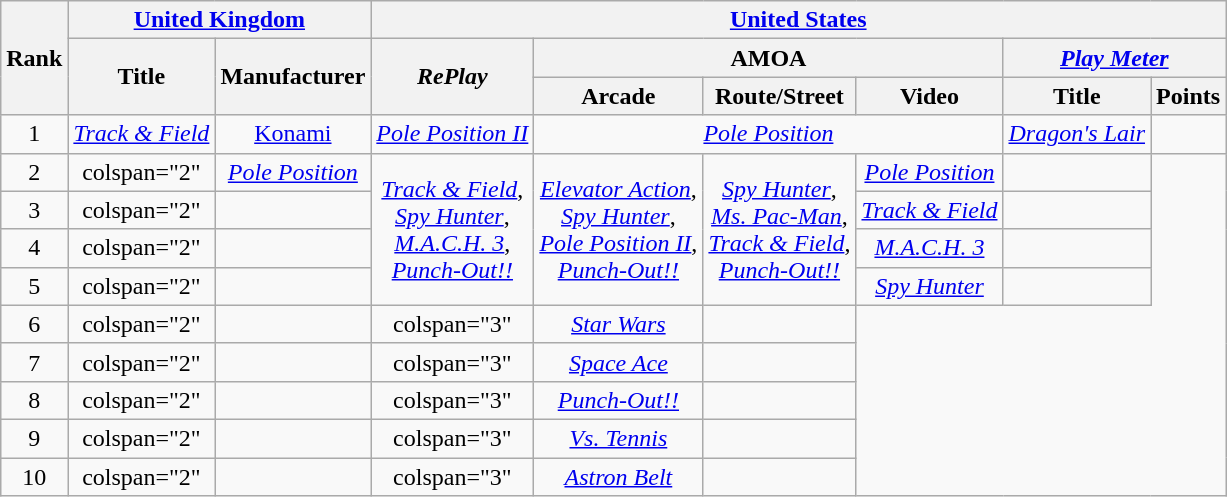<table class="wikitable" style="text-align:center">
<tr>
<th rowspan="3">Rank</th>
<th colspan="2"><a href='#'>United Kingdom</a></th>
<th colspan="6"><a href='#'>United States</a></th>
</tr>
<tr>
<th rowspan="2">Title</th>
<th rowspan="2">Manufacturer</th>
<th rowspan="2"><em>RePlay</em></th>
<th colspan="3">AMOA</th>
<th colspan="2"><em><a href='#'>Play Meter</a></em></th>
</tr>
<tr>
<th>Arcade</th>
<th>Route/Street</th>
<th>Video</th>
<th>Title</th>
<th>Points</th>
</tr>
<tr>
<td>1</td>
<td><em><a href='#'>Track & Field</a></em></td>
<td><a href='#'>Konami</a></td>
<td><em><a href='#'>Pole Position II</a></em></td>
<td colspan="3"><em><a href='#'>Pole Position</a></em></td>
<td><em><a href='#'>Dragon's Lair</a></em></td>
<td></td>
</tr>
<tr>
<td>2</td>
<td>colspan="2" </td>
<td><em><a href='#'>Pole Position</a></em></td>
<td rowspan="4"><em><a href='#'>Track & Field</a></em>, <br> <em><a href='#'>Spy Hunter</a></em>, <br> <em><a href='#'>M.A.C.H. 3</a></em>, <br> <em><a href='#'>Punch-Out!!</a></em></td>
<td rowspan="4"><em><a href='#'>Elevator Action</a></em>, <br> <em><a href='#'>Spy Hunter</a></em>, <br> <em><a href='#'>Pole Position II</a></em>, <br> <em><a href='#'>Punch-Out!!</a></em></td>
<td rowspan="4"><em><a href='#'>Spy Hunter</a></em>, <br> <em><a href='#'>Ms. Pac-Man</a></em>, <br> <em><a href='#'>Track & Field</a></em>, <br> <em><a href='#'>Punch-Out!!</a></em></td>
<td><em><a href='#'>Pole Position</a></em></td>
<td></td>
</tr>
<tr>
<td>3</td>
<td>colspan="2" </td>
<td></td>
<td><em><a href='#'>Track & Field</a></em></td>
<td></td>
</tr>
<tr>
<td>4</td>
<td>colspan="2" </td>
<td></td>
<td><em><a href='#'>M.A.C.H. 3</a></em></td>
<td></td>
</tr>
<tr>
<td>5</td>
<td>colspan="2" </td>
<td></td>
<td><em><a href='#'>Spy Hunter</a></em></td>
<td></td>
</tr>
<tr>
<td>6</td>
<td>colspan="2" </td>
<td></td>
<td>colspan="3" </td>
<td><em><a href='#'>Star Wars</a></em></td>
<td></td>
</tr>
<tr>
<td>7</td>
<td>colspan="2" </td>
<td></td>
<td>colspan="3" </td>
<td><em><a href='#'>Space Ace</a></em></td>
<td></td>
</tr>
<tr>
<td>8</td>
<td>colspan="2" </td>
<td></td>
<td>colspan="3" </td>
<td><em><a href='#'>Punch-Out!!</a></em></td>
<td></td>
</tr>
<tr>
<td>9</td>
<td>colspan="2" </td>
<td></td>
<td>colspan="3" </td>
<td><em><a href='#'>Vs. Tennis</a></em></td>
<td></td>
</tr>
<tr>
<td>10</td>
<td>colspan="2" </td>
<td></td>
<td>colspan="3" </td>
<td><em><a href='#'>Astron Belt</a></em></td>
<td></td>
</tr>
</table>
